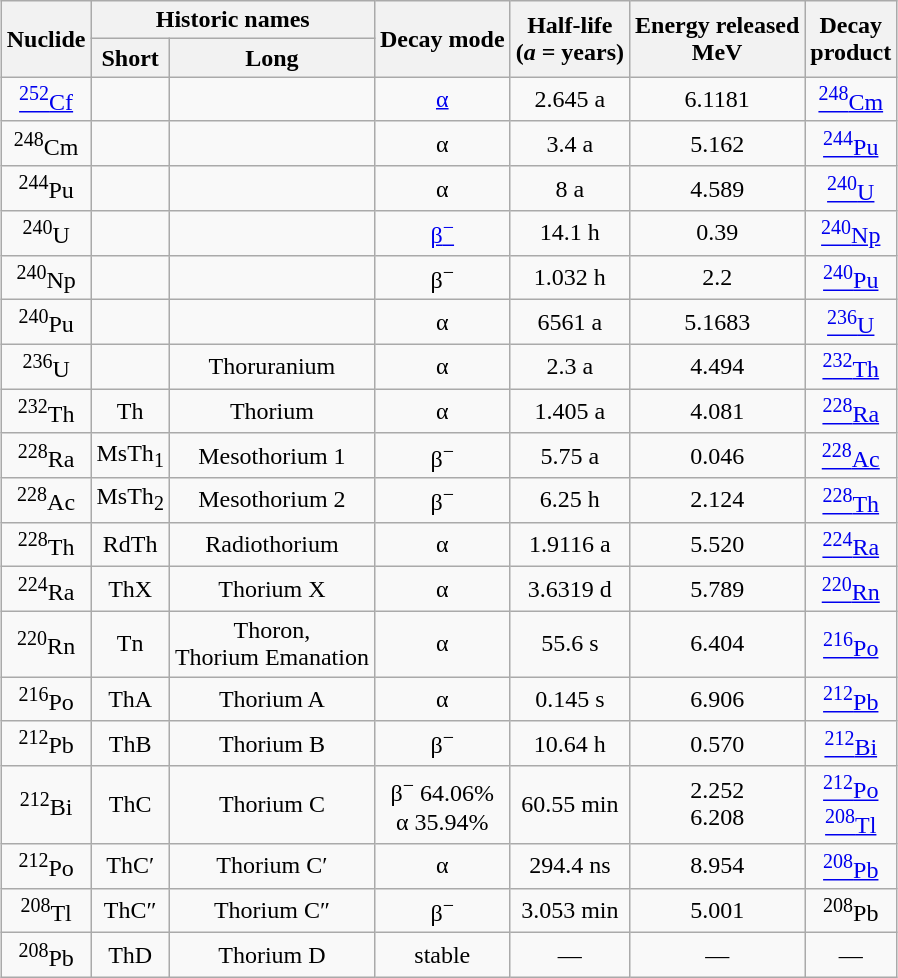<table class="wikitable" style="margin:auto; text-align:center;">
<tr>
<th rowspan=2>Nuclide</th>
<th colspan=2>Historic names</th>
<th rowspan=2>Decay mode</th>
<th rowspan=2>Half-life<br>(<em>a</em> = years)</th>
<th rowspan=2>Energy released<br>MeV</th>
<th rowspan=2>Decay<br>product</th>
</tr>
<tr>
<th>Short</th>
<th>Long</th>
</tr>
<tr>
<td><a href='#'><sup>252</sup>Cf</a></td>
<td></td>
<td></td>
<td><a href='#'>α</a></td>
<td>2.645 a</td>
<td>6.1181</td>
<td><a href='#'><sup>248</sup>Cm</a></td>
</tr>
<tr>
<td><sup>248</sup>Cm</td>
<td></td>
<td></td>
<td>α</td>
<td>3.4 a</td>
<td>5.162</td>
<td><a href='#'><sup>244</sup>Pu</a></td>
</tr>
<tr>
<td><sup>244</sup>Pu</td>
<td></td>
<td></td>
<td>α</td>
<td>8 a</td>
<td>4.589</td>
<td><a href='#'><sup>240</sup>U</a></td>
</tr>
<tr>
<td><sup>240</sup>U</td>
<td></td>
<td></td>
<td><a href='#'>β<sup>−</sup></a></td>
<td>14.1 h</td>
<td>0.39</td>
<td><a href='#'><sup>240</sup>Np</a></td>
</tr>
<tr>
<td><sup>240</sup>Np</td>
<td></td>
<td></td>
<td>β<sup>−</sup></td>
<td>1.032 h</td>
<td>2.2</td>
<td><a href='#'><sup>240</sup>Pu</a></td>
</tr>
<tr>
<td><sup>240</sup>Pu</td>
<td></td>
<td></td>
<td>α</td>
<td>6561 a</td>
<td>5.1683</td>
<td><a href='#'><sup>236</sup>U</a></td>
</tr>
<tr>
<td><sup>236</sup>U</td>
<td></td>
<td>Thoruranium</td>
<td>α</td>
<td>2.3 a</td>
<td>4.494</td>
<td><a href='#'><sup>232</sup>Th</a></td>
</tr>
<tr>
<td><sup>232</sup>Th</td>
<td>Th</td>
<td>Thorium</td>
<td>α</td>
<td>1.405 a</td>
<td>4.081</td>
<td><a href='#'><sup>228</sup>Ra</a></td>
</tr>
<tr>
<td><sup>228</sup>Ra</td>
<td>MsTh<sub>1</sub></td>
<td>Mesothorium 1</td>
<td>β<sup>−</sup></td>
<td>5.75 a</td>
<td>0.046</td>
<td><a href='#'><sup>228</sup>Ac</a></td>
</tr>
<tr>
<td><sup>228</sup>Ac</td>
<td>MsTh<sub>2</sub></td>
<td>Mesothorium 2</td>
<td>β<sup>−</sup></td>
<td>6.25 h</td>
<td>2.124</td>
<td><a href='#'><sup>228</sup>Th</a></td>
</tr>
<tr>
<td><sup>228</sup>Th</td>
<td>RdTh</td>
<td>Radiothorium</td>
<td>α</td>
<td>1.9116 a</td>
<td>5.520</td>
<td><a href='#'><sup>224</sup>Ra</a></td>
</tr>
<tr>
<td><sup>224</sup>Ra</td>
<td>ThX</td>
<td>Thorium X</td>
<td>α</td>
<td>3.6319 d</td>
<td>5.789</td>
<td><a href='#'><sup>220</sup>Rn</a></td>
</tr>
<tr>
<td><sup>220</sup>Rn</td>
<td>Tn</td>
<td>Thoron,<br>Thorium Emanation</td>
<td>α</td>
<td>55.6 s</td>
<td>6.404</td>
<td><a href='#'><sup>216</sup>Po</a></td>
</tr>
<tr>
<td><sup>216</sup>Po</td>
<td>ThA</td>
<td>Thorium A</td>
<td>α</td>
<td>0.145 s</td>
<td>6.906</td>
<td><a href='#'><sup>212</sup>Pb</a></td>
</tr>
<tr>
<td><sup>212</sup>Pb</td>
<td>ThB</td>
<td>Thorium B</td>
<td>β<sup>−</sup></td>
<td>10.64 h</td>
<td>0.570</td>
<td><a href='#'><sup>212</sup>Bi</a></td>
</tr>
<tr>
<td><sup>212</sup>Bi</td>
<td>ThC</td>
<td>Thorium C</td>
<td>β<sup>−</sup> 64.06% <br> α 35.94%</td>
<td>60.55 min</td>
<td>2.252 <br> 6.208</td>
<td><a href='#'><sup>212</sup>Po</a> <br> <a href='#'><sup>208</sup>Tl</a></td>
</tr>
<tr>
<td><sup>212</sup>Po</td>
<td>ThC′</td>
<td>Thorium C′</td>
<td>α</td>
<td>294.4 ns</td>
<td>8.954</td>
<td><a href='#'><sup>208</sup>Pb</a></td>
</tr>
<tr>
<td><sup>208</sup>Tl</td>
<td>ThC″</td>
<td>Thorium C″</td>
<td>β<sup>−</sup></td>
<td>3.053 min</td>
<td>5.001</td>
<td><sup>208</sup>Pb</td>
</tr>
<tr>
<td><sup>208</sup>Pb</td>
<td>ThD</td>
<td>Thorium D</td>
<td>stable</td>
<td>—</td>
<td>—</td>
<td>—</td>
</tr>
</table>
